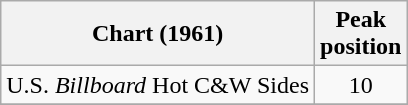<table class="wikitable sortable">
<tr>
<th align="left">Chart (1961)</th>
<th align="center">Peak<br>position</th>
</tr>
<tr>
<td align="left">U.S. <em>Billboard</em> Hot C&W Sides</td>
<td align="center">10</td>
</tr>
<tr>
</tr>
</table>
